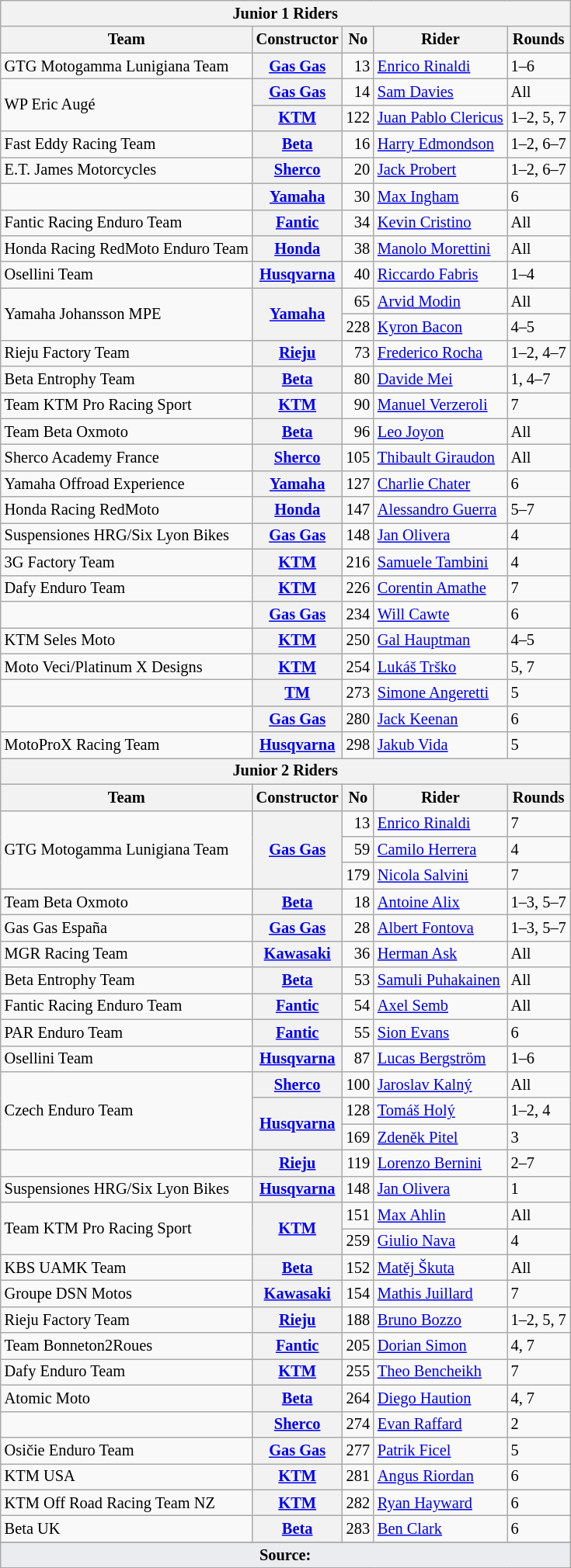<table class="wikitable" style="font-size: 85%;">
<tr>
<th colspan=5><strong>Junior 1 Riders</strong></th>
</tr>
<tr>
<th>Team</th>
<th>Constructor</th>
<th>No</th>
<th>Rider</th>
<th>Rounds</th>
</tr>
<tr>
<td>GTG Motogamma Lunigiana Team</td>
<th><a href='#'>Gas Gas</a></th>
<td align="right">13</td>
<td> <a href='#'>Enrico Rinaldi</a></td>
<td>1–6</td>
</tr>
<tr>
<td rowspan=2>WP Eric Augé</td>
<th><a href='#'>Gas Gas</a></th>
<td align="right">14</td>
<td> <a href='#'>Sam Davies</a></td>
<td>All</td>
</tr>
<tr>
<th><a href='#'>KTM</a></th>
<td align="right">122</td>
<td> <a href='#'>Juan Pablo Clericus</a></td>
<td>1–2, 5, 7</td>
</tr>
<tr>
<td>Fast Eddy Racing Team</td>
<th><a href='#'>Beta</a></th>
<td align="right">16</td>
<td> <a href='#'>Harry Edmondson</a></td>
<td>1–2, 6–7</td>
</tr>
<tr>
<td>E.T. James Motorcycles</td>
<th><a href='#'>Sherco</a></th>
<td align="right">20</td>
<td> <a href='#'>Jack Probert</a></td>
<td>1–2, 6–7</td>
</tr>
<tr>
<td></td>
<th><a href='#'>Yamaha</a></th>
<td align="right">30</td>
<td> <a href='#'>Max Ingham</a></td>
<td>6</td>
</tr>
<tr>
<td>Fantic Racing Enduro Team</td>
<th><a href='#'>Fantic</a></th>
<td align="right">34</td>
<td> <a href='#'>Kevin Cristino</a></td>
<td>All</td>
</tr>
<tr>
<td>Honda Racing RedMoto Enduro Team</td>
<th><a href='#'>Honda</a></th>
<td align="right">38</td>
<td> <a href='#'>Manolo Morettini</a></td>
<td>All</td>
</tr>
<tr>
<td>Osellini Team</td>
<th><a href='#'>Husqvarna</a></th>
<td align="right">40</td>
<td> <a href='#'>Riccardo Fabris</a></td>
<td>1–4</td>
</tr>
<tr>
<td rowspan=2>Yamaha Johansson MPE</td>
<th rowspan=2><a href='#'>Yamaha</a></th>
<td align="right">65</td>
<td> <a href='#'>Arvid Modin</a></td>
<td>All</td>
</tr>
<tr>
<td align="right">228</td>
<td> <a href='#'>Kyron Bacon</a></td>
<td>4–5</td>
</tr>
<tr>
<td>Rieju Factory Team</td>
<th><a href='#'>Rieju</a></th>
<td align="right">73</td>
<td> <a href='#'>Frederico Rocha</a></td>
<td>1–2, 4–7</td>
</tr>
<tr>
<td>Beta Entrophy Team</td>
<th><a href='#'>Beta</a></th>
<td align="right">80</td>
<td> <a href='#'>Davide Mei</a></td>
<td>1, 4–7</td>
</tr>
<tr>
<td>Team KTM Pro Racing Sport</td>
<th><a href='#'>KTM</a></th>
<td align="right">90</td>
<td> <a href='#'>Manuel Verzeroli</a></td>
<td>7</td>
</tr>
<tr>
<td>Team Beta Oxmoto</td>
<th><a href='#'>Beta</a></th>
<td align="right">96</td>
<td> <a href='#'>Leo Joyon</a></td>
<td>All</td>
</tr>
<tr>
<td>Sherco Academy France</td>
<th><a href='#'>Sherco</a></th>
<td align="right">105</td>
<td> <a href='#'>Thibault Giraudon</a></td>
<td>All</td>
</tr>
<tr>
<td>Yamaha Offroad Experience</td>
<th><a href='#'>Yamaha</a></th>
<td align="right">127</td>
<td> <a href='#'>Charlie Chater</a></td>
<td>6</td>
</tr>
<tr>
<td>Honda Racing RedMoto</td>
<th><a href='#'>Honda</a></th>
<td align="right">147</td>
<td> <a href='#'>Alessandro Guerra</a></td>
<td>5–7</td>
</tr>
<tr>
<td>Suspensiones HRG/Six Lyon Bikes</td>
<th><a href='#'>Gas Gas</a></th>
<td align="right">148</td>
<td> <a href='#'>Jan Olivera</a></td>
<td>4</td>
</tr>
<tr>
<td>3G Factory Team</td>
<th><a href='#'>KTM</a></th>
<td align="right">216</td>
<td> <a href='#'>Samuele Tambini</a></td>
<td>4</td>
</tr>
<tr>
<td>Dafy Enduro Team</td>
<th><a href='#'>KTM</a></th>
<td align="right">226</td>
<td> <a href='#'>Corentin Amathe</a></td>
<td>7</td>
</tr>
<tr>
<td></td>
<th><a href='#'>Gas Gas</a></th>
<td align="right">234</td>
<td> <a href='#'>Will Cawte</a></td>
<td>6</td>
</tr>
<tr>
<td>KTM Seles Moto</td>
<th><a href='#'>KTM</a></th>
<td align="right">250</td>
<td> <a href='#'>Gal Hauptman</a></td>
<td>4–5</td>
</tr>
<tr>
<td>Moto Veci/Platinum X Designs</td>
<th><a href='#'>KTM</a></th>
<td align="right">254</td>
<td> <a href='#'>Lukáš Trško</a></td>
<td>5, 7</td>
</tr>
<tr>
<td></td>
<th><a href='#'>TM</a></th>
<td align="right">273</td>
<td> <a href='#'>Simone Angeretti</a></td>
<td>5</td>
</tr>
<tr>
<td></td>
<th><a href='#'>Gas Gas</a></th>
<td align="right">280</td>
<td> <a href='#'>Jack Keenan</a></td>
<td>6</td>
</tr>
<tr>
<td>MotoProX Racing Team</td>
<th><a href='#'>Husqvarna</a></th>
<td align="right">298</td>
<td> <a href='#'>Jakub Vida</a></td>
<td>5</td>
</tr>
<tr>
<th colspan=5><strong>Junior 2 Riders</strong></th>
</tr>
<tr>
<th>Team</th>
<th>Constructor</th>
<th>No</th>
<th>Rider</th>
<th>Rounds</th>
</tr>
<tr>
<td rowspan=3>GTG Motogamma Lunigiana Team</td>
<th rowspan=3><a href='#'>Gas Gas</a></th>
<td align="right">13</td>
<td> <a href='#'>Enrico Rinaldi</a></td>
<td>7</td>
</tr>
<tr>
<td align="right">59</td>
<td> <a href='#'>Camilo Herrera</a></td>
<td>4</td>
</tr>
<tr>
<td align="right">179</td>
<td> <a href='#'>Nicola Salvini</a></td>
<td>7</td>
</tr>
<tr>
<td>Team Beta Oxmoto</td>
<th><a href='#'>Beta</a></th>
<td align="right">18</td>
<td> <a href='#'>Antoine Alix</a></td>
<td>1–3, 5–7</td>
</tr>
<tr>
<td>Gas Gas España</td>
<th><a href='#'>Gas Gas</a></th>
<td align="right">28</td>
<td> <a href='#'>Albert Fontova</a></td>
<td>1–3, 5–7</td>
</tr>
<tr>
<td>MGR Racing Team</td>
<th><a href='#'>Kawasaki</a></th>
<td align="right">36</td>
<td> <a href='#'>Herman Ask</a></td>
<td>All</td>
</tr>
<tr>
<td>Beta Entrophy Team</td>
<th><a href='#'>Beta</a></th>
<td align="right">53</td>
<td> <a href='#'>Samuli Puhakainen</a></td>
<td>All</td>
</tr>
<tr>
<td>Fantic Racing Enduro Team</td>
<th><a href='#'>Fantic</a></th>
<td align="right">54</td>
<td> <a href='#'>Axel Semb</a></td>
<td>All</td>
</tr>
<tr>
<td>PAR Enduro Team</td>
<th><a href='#'>Fantic</a></th>
<td align="right">55</td>
<td> <a href='#'>Sion Evans</a></td>
<td>6</td>
</tr>
<tr>
<td>Osellini Team</td>
<th><a href='#'>Husqvarna</a></th>
<td align="right">87</td>
<td> <a href='#'>Lucas Bergström</a></td>
<td>1–6</td>
</tr>
<tr>
<td rowspan=3>Czech Enduro Team</td>
<th><a href='#'>Sherco</a></th>
<td align="right">100</td>
<td> <a href='#'>Jaroslav Kalný</a></td>
<td>All</td>
</tr>
<tr>
<th rowspan=2><a href='#'>Husqvarna</a></th>
<td align="right">128</td>
<td> <a href='#'>Tomáš Holý</a></td>
<td>1–2, 4</td>
</tr>
<tr>
<td align="right">169</td>
<td> <a href='#'>Zdeněk Pitel</a></td>
<td>3</td>
</tr>
<tr>
<td></td>
<th><a href='#'>Rieju</a></th>
<td align="right">119</td>
<td> <a href='#'>Lorenzo Bernini</a></td>
<td>2–7</td>
</tr>
<tr>
<td>Suspensiones HRG/Six Lyon Bikes</td>
<th><a href='#'>Husqvarna</a></th>
<td align="right">148</td>
<td> <a href='#'>Jan Olivera</a></td>
<td>1</td>
</tr>
<tr>
<td rowspan=2>Team KTM Pro Racing Sport</td>
<th rowspan=2><a href='#'>KTM</a></th>
<td align="right">151</td>
<td> <a href='#'>Max Ahlin</a></td>
<td>All</td>
</tr>
<tr>
<td align="right">259</td>
<td> <a href='#'>Giulio Nava</a></td>
<td>4</td>
</tr>
<tr>
<td>KBS UAMK Team</td>
<th><a href='#'>Beta</a></th>
<td align="right">152</td>
<td> <a href='#'>Matěj Škuta</a></td>
<td>All</td>
</tr>
<tr>
<td>Groupe DSN Motos</td>
<th><a href='#'>Kawasaki</a></th>
<td align="right">154</td>
<td> <a href='#'>Mathis Juillard</a></td>
<td>7</td>
</tr>
<tr>
<td>Rieju Factory Team</td>
<th><a href='#'>Rieju</a></th>
<td align="right">188</td>
<td> <a href='#'>Bruno Bozzo</a></td>
<td>1–2, 5, 7</td>
</tr>
<tr>
<td>Team Bonneton2Roues</td>
<th><a href='#'>Fantic</a></th>
<td align="right">205</td>
<td> <a href='#'>Dorian Simon</a></td>
<td>4, 7</td>
</tr>
<tr>
<td>Dafy Enduro Team</td>
<th><a href='#'>KTM</a></th>
<td align="right">255</td>
<td> <a href='#'>Theo Bencheikh</a></td>
<td>7</td>
</tr>
<tr>
<td>Atomic Moto</td>
<th><a href='#'>Beta</a></th>
<td align="right">264</td>
<td> <a href='#'>Diego Haution</a></td>
<td>4, 7</td>
</tr>
<tr>
<td></td>
<th><a href='#'>Sherco</a></th>
<td align="right">274</td>
<td> <a href='#'>Evan Raffard</a></td>
<td>2</td>
</tr>
<tr>
<td>Osičie Enduro Team</td>
<th><a href='#'>Gas Gas</a></th>
<td align="right">277</td>
<td> <a href='#'>Patrik Ficel</a></td>
<td>5</td>
</tr>
<tr>
<td>KTM USA</td>
<th><a href='#'>KTM</a></th>
<td align="right">281</td>
<td> <a href='#'>Angus Riordan</a></td>
<td>6</td>
</tr>
<tr>
<td>KTM Off Road Racing Team NZ</td>
<th><a href='#'>KTM</a></th>
<td align="right">282</td>
<td> <a href='#'>Ryan Hayward</a></td>
<td>6</td>
</tr>
<tr>
<td>Beta UK</td>
<th><a href='#'>Beta</a></th>
<td align="right">283</td>
<td> <a href='#'>Ben Clark</a></td>
<td>6</td>
</tr>
<tr>
</tr>
<tr class="sortbottom">
<td colspan=5 align="bottom" style="background-color:#EAECF0; text-align:center"><strong>Source:</strong></td>
</tr>
</table>
